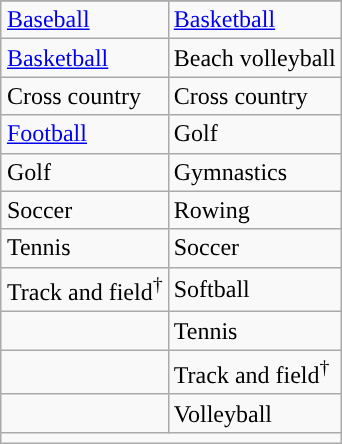<table class="wikitable" style="float:right; clear:right; margin:0 0 1em 1em;">
<tr>
</tr>
<tr>
<td><a href='#'>Baseball</a></td>
<td><a href='#'>Basketball</a></td>
</tr>
<tr>
<td><a href='#'>Basketball</a></td>
<td>Beach volleyball</td>
</tr>
<tr>
<td>Cross country</td>
<td>Cross country</td>
</tr>
<tr>
<td><a href='#'>Football</a></td>
<td>Golf</td>
</tr>
<tr>
<td>Golf</td>
<td>Gymnastics</td>
</tr>
<tr>
<td>Soccer</td>
<td>Rowing</td>
</tr>
<tr>
<td>Tennis</td>
<td>Soccer</td>
</tr>
<tr>
<td>Track and field<sup>†</sup></td>
<td>Softball</td>
</tr>
<tr>
<td></td>
<td>Tennis</td>
</tr>
<tr>
<td></td>
<td>Track and field<sup>†</sup></td>
</tr>
<tr>
<td></td>
<td>Volleyball</td>
</tr>
<tr>
<td colspan="2"></td>
</tr>
</table>
